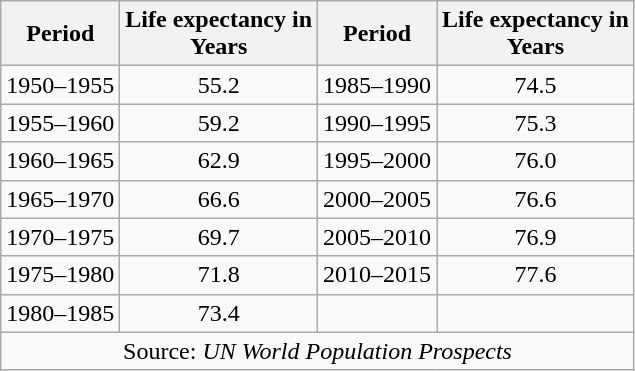<table class="wikitable" style="text-align:center">
<tr>
<th>Period</th>
<th>Life expectancy in<br>Years</th>
<th>Period</th>
<th>Life expectancy in<br>Years</th>
</tr>
<tr>
<td>1950–1955</td>
<td>55.2</td>
<td>1985–1990</td>
<td>74.5</td>
</tr>
<tr>
<td>1955–1960</td>
<td>59.2</td>
<td>1990–1995</td>
<td>75.3</td>
</tr>
<tr>
<td>1960–1965</td>
<td>62.9</td>
<td>1995–2000</td>
<td>76.0</td>
</tr>
<tr>
<td>1965–1970</td>
<td>66.6</td>
<td>2000–2005</td>
<td>76.6</td>
</tr>
<tr>
<td>1970–1975</td>
<td>69.7</td>
<td>2005–2010</td>
<td>76.9</td>
</tr>
<tr>
<td>1975–1980</td>
<td>71.8</td>
<td>2010–2015</td>
<td>77.6</td>
</tr>
<tr>
<td>1980–1985</td>
<td>73.4</td>
<td></td>
<td></td>
</tr>
<tr>
<td colspan="4" style="text-align: center;">Source: <em>UN World Population Prospects</em></td>
</tr>
</table>
